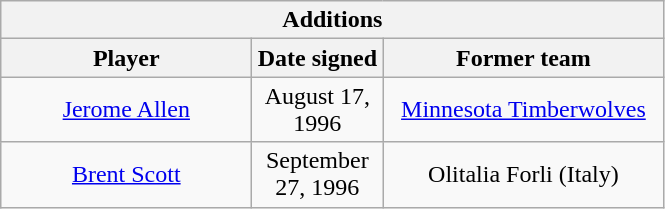<table class="wikitable" style="text-align:center">
<tr>
<th colspan=3>Additions</th>
</tr>
<tr>
<th style="width:160px">Player</th>
<th style="width:80px">Date signed</th>
<th style="width:180px">Former team</th>
</tr>
<tr>
<td><a href='#'>Jerome Allen</a></td>
<td>August 17, 1996</td>
<td><a href='#'>Minnesota Timberwolves</a></td>
</tr>
<tr>
<td><a href='#'>Brent Scott</a></td>
<td>September 27, 1996</td>
<td>Olitalia Forli (Italy)</td>
</tr>
</table>
